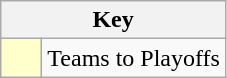<table class="wikitable" style="text-align: center;">
<tr>
<th colspan=2>Key</th>
</tr>
<tr>
<td style="background:#ffffcc; width:20px;"></td>
<td align=left>Teams to Playoffs</td>
</tr>
</table>
